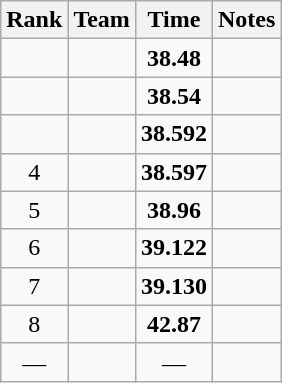<table class="wikitable sortable" style="text-align:center">
<tr>
<th>Rank</th>
<th>Team</th>
<th>Time</th>
<th>Notes</th>
</tr>
<tr>
<td></td>
<td></td>
<td><strong>38.48</strong></td>
<td></td>
</tr>
<tr>
<td></td>
<td></td>
<td><strong>38.54</strong></td>
<td></td>
</tr>
<tr>
<td></td>
<td></td>
<td><strong>38.592</strong></td>
<td></td>
</tr>
<tr>
<td>4</td>
<td></td>
<td><strong>38.597</strong></td>
<td></td>
</tr>
<tr>
<td>5</td>
<td></td>
<td><strong>38.96</strong></td>
<td></td>
</tr>
<tr>
<td>6</td>
<td></td>
<td><strong>39.122</strong></td>
<td></td>
</tr>
<tr>
<td>7</td>
<td></td>
<td><strong>39.130</strong></td>
<td></td>
</tr>
<tr>
<td>8</td>
<td></td>
<td><strong>42.87</strong></td>
<td></td>
</tr>
<tr>
<td data-sort-value=9>—</td>
<td></td>
<td>—</td>
<td></td>
</tr>
</table>
